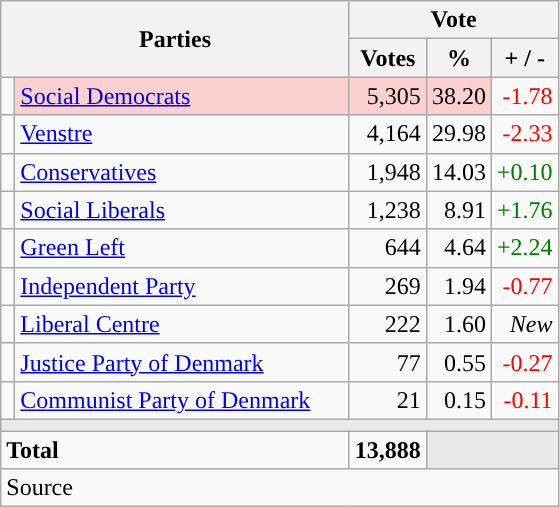<table class="wikitable" style="text-align:right;">
<tr>
<th style="text-align:centre;" rowspan="2" colspan="2" width="225">Parties</th>
<th colspan="3">Vote</th>
</tr>
<tr>
<th width="15">Votes</th>
<th width="15">%</th>
<th width="15">+ / -</th>
</tr>
<tr>
<td width="2" style="color:inherit;background:"></td>
<td bgcolor=#fbd0ce  align="left"><a href='#'>Social Democrats</a></td>
<td bgcolor=#fbd0ce>5,305</td>
<td bgcolor=#fbd0ce>38.20</td>
<td style=color:red;>-1.78</td>
</tr>
<tr>
<td width="2" style="color:inherit;background:"></td>
<td align="left"><a href='#'>Venstre</a></td>
<td>4,164</td>
<td>29.98</td>
<td style=color:red;>-2.33</td>
</tr>
<tr>
<td width="2" style="color:inherit;background:"></td>
<td align="left"><a href='#'>Conservatives</a></td>
<td>1,948</td>
<td>14.03</td>
<td style=color:green;>+0.10</td>
</tr>
<tr>
<td width="2" style="color:inherit;background:"></td>
<td align="left"><a href='#'>Social Liberals</a></td>
<td>1,238</td>
<td>8.91</td>
<td style=color:green;>+1.76</td>
</tr>
<tr>
<td width="2" style="color:inherit;background:"></td>
<td align="left"><a href='#'>Green Left</a></td>
<td>644</td>
<td>4.64</td>
<td style=color:green;>+2.24</td>
</tr>
<tr>
<td width="2" style="color:inherit;background:"></td>
<td align="left"><a href='#'>Independent Party</a></td>
<td>269</td>
<td>1.94</td>
<td style=color:red;>-0.77</td>
</tr>
<tr>
<td width="2" style="color:inherit;background:"></td>
<td align="left"><a href='#'>Liberal Centre</a></td>
<td>222</td>
<td>1.60</td>
<td><em>New</em></td>
</tr>
<tr>
<td width="2" style="color:inherit;background:"></td>
<td align="left"><a href='#'>Justice Party of Denmark</a></td>
<td>77</td>
<td>0.55</td>
<td style=color:red;>-0.27</td>
</tr>
<tr>
<td width="2" style="color:inherit;background:"></td>
<td align="left"><a href='#'>Communist Party of Denmark</a></td>
<td>21</td>
<td>0.15</td>
<td style=color:red;>-0.11</td>
</tr>
<tr>
<td colspan="7" bgcolor="#E9E9E9"></td>
</tr>
<tr>
<td align="left" colspan="2"><strong>Total</strong></td>
<td><strong>13,888</strong></td>
<td bgcolor="#E9E9E9" colspan="2"></td>
</tr>
<tr>
<td align="left" colspan="6">Source</td>
</tr>
</table>
